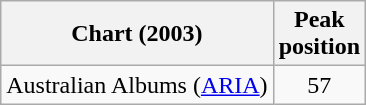<table class="wikitable">
<tr>
<th>Chart (2003)</th>
<th>Peak<br>position</th>
</tr>
<tr>
<td>Australian Albums (<a href='#'>ARIA</a>)</td>
<td align="center">57</td>
</tr>
</table>
